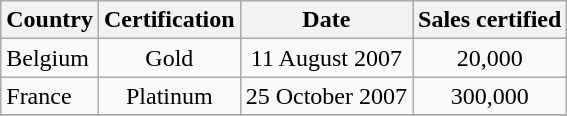<table class="wikitable sortable">
<tr>
<th>Country</th>
<th>Certification</th>
<th>Date</th>
<th>Sales certified</th>
</tr>
<tr>
<td>Belgium</td>
<td align="center">Gold</td>
<td align="center">11 August 2007</td>
<td align="center">20,000</td>
</tr>
<tr>
<td>France</td>
<td align="center">Platinum</td>
<td align="center">25 October 2007</td>
<td align="center">300,000</td>
</tr>
<tr>
</tr>
</table>
